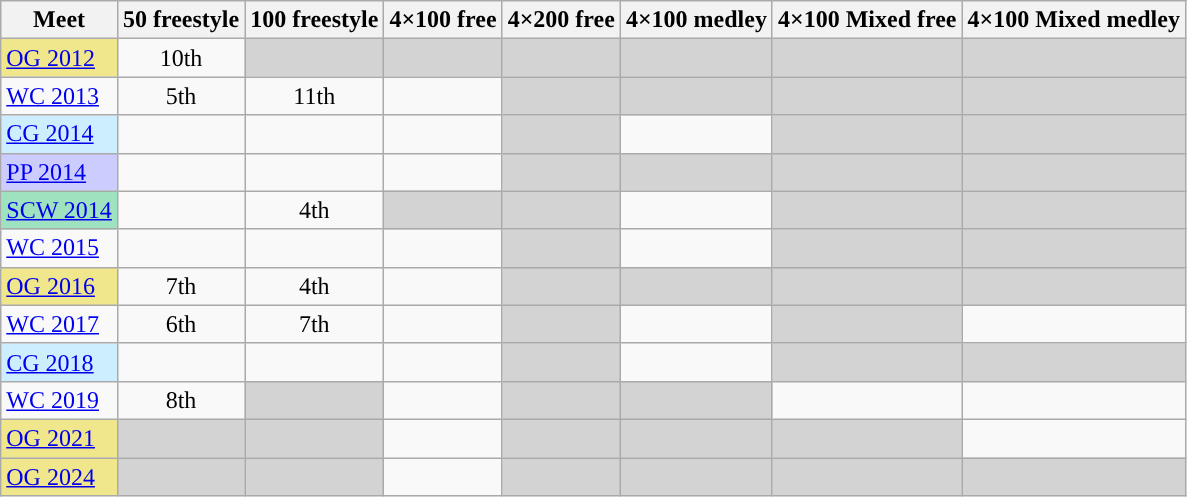<table class="sortable wikitable">
<tr>
<th>Meet</th>
<th class="unsortable">50 freestyle</th>
<th class="unsortable">100 freestyle</th>
<th class="unsortable">4×100 free</th>
<th class="unsortable">4×200 free</th>
<th class="unsortable">4×100 medley</th>
<th class="unsortable">4×100 Mixed free</th>
<th class="unsortable">4×100 Mixed medley</th>
</tr>
<tr>
<td style="background:#f0e68c"><a href='#'>OG 2012</a></td>
<td align="center">10th</td>
<td style="background:#d3d3d3"></td>
<td style="background:#d3d3d3"></td>
<td style="background:#d3d3d3"></td>
<td style="background:#d3d3d3"></td>
<td style="background:#d3d3d3"></td>
<td style="background:#d3d3d3"></td>
</tr>
<tr>
<td><a href='#'>WC 2013</a></td>
<td align="center">5th</td>
<td align="center">11th</td>
<td align="center"></td>
<td style="background:#d3d3d3"></td>
<td style="background:#d3d3d3"></td>
<td style="background:#d3d3d3"></td>
<td style="background:#d3d3d3"></td>
</tr>
<tr>
<td style="background:#cceeff"><a href='#'>CG 2014</a></td>
<td align="center"></td>
<td align="center"></td>
<td align="center"></td>
<td style="background:#d3d3d3"></td>
<td align="center"></td>
<td style="background:#d3d3d3"></td>
<td style="background:#d3d3d3"></td>
</tr>
<tr>
<td style="background:#ccccff"><a href='#'>PP 2014</a></td>
<td align="center"></td>
<td align="center"></td>
<td align="center"></td>
<td style="background:#d3d3d3"></td>
<td style="background:#d3d3d3"></td>
<td style="background:#d3d3d3"></td>
<td style="background:#d3d3d3"></td>
</tr>
<tr>
<td style="background:#9fe2bf"><a href='#'>SCW 2014</a></td>
<td align="center"></td>
<td align="center">4th</td>
<td style="background:#d3d3d3"></td>
<td style="background:#d3d3d3"></td>
<td align="center"></td>
<td style="background:#d3d3d3"></td>
<td style="background:#d3d3d3"></td>
</tr>
<tr>
<td><a href='#'>WC 2015</a></td>
<td align="center"></td>
<td align="center"></td>
<td align="center"></td>
<td style="background:#d3d3d3"></td>
<td align="center"></td>
<td style="background:#d3d3d3"></td>
<td style="background:#d3d3d3"></td>
</tr>
<tr>
<td style="background:#f0e68c"><a href='#'>OG 2016</a></td>
<td align="center">7th</td>
<td align="center">4th</td>
<td align="center"></td>
<td style="background:#d3d3d3"></td>
<td style="background:#d3d3d3"></td>
<td style="background:#d3d3d3"></td>
<td style="background:#d3d3d3"></td>
</tr>
<tr>
<td><a href='#'>WC 2017</a></td>
<td align="center">6th</td>
<td align="center">7th</td>
<td align="center"></td>
<td style="background:#d3d3d3"></td>
<td align="center"></td>
<td style="background:#d3d3d3"></td>
<td align="center"></td>
</tr>
<tr>
<td style="background:#cceeff"><a href='#'>CG 2018</a></td>
<td align="center"></td>
<td align="center"></td>
<td align="center"></td>
<td style="background:#d3d3d3"></td>
<td align="center"></td>
<td style="background:#d3d3d3"></td>
<td style="background:#d3d3d3"></td>
</tr>
<tr>
<td><a href='#'>WC 2019</a></td>
<td align="center">8th</td>
<td style="background:#d3d3d3"></td>
<td align="center"></td>
<td style="background:#d3d3d3"></td>
<td style="background:#d3d3d3"></td>
<td align="center"></td>
<td align="center"></td>
</tr>
<tr>
<td style="background:#f0e68c"><a href='#'>OG 2021</a></td>
<td style="background:#d3d3d3"></td>
<td style="background:#d3d3d3"></td>
<td align="center"></td>
<td style="background:#d3d3d3"></td>
<td style="background:#d3d3d3"></td>
<td style="background:#d3d3d3"></td>
<td align="center"></td>
</tr>
<tr>
<td style="background:#f0e68c"><a href='#'>OG 2024</a></td>
<td style="background:#d3d3d3"></td>
<td style="background:#d3d3d3"></td>
<td align="center"></td>
<td style="background:#d3d3d3"></td>
<td style="background:#d3d3d3"></td>
<td style="background:#d3d3d3"></td>
<td style="background:#d3d3d3"></td>
</tr>
</table>
